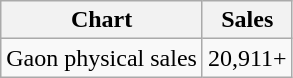<table class="wikitable">
<tr>
<th>Chart</th>
<th>Sales</th>
</tr>
<tr>
<td>Gaon physical sales</td>
<td align="center">20,911+</td>
</tr>
</table>
